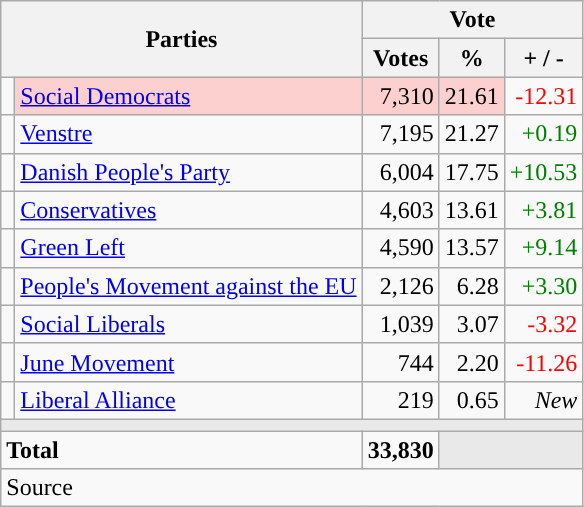<table class="wikitable" style="text-align:right;">
<tr>
<th style="text-align:centre;" rowspan="2" colspan="2" width="225">Parties</th>
<th colspan="3">Vote</th>
</tr>
<tr>
<th width="15">Votes</th>
<th width="15">%</th>
<th width="15">+ / -</th>
</tr>
<tr>
<td width="2" style="color:inherit;background:"></td>
<td bgcolor=#fbd0ce   align="left"><a href='#'>Social Democrats</a></td>
<td bgcolor=#fbd0ce>7,310</td>
<td bgcolor=#fbd0ce>21.61</td>
<td style=color:red;>-12.31</td>
</tr>
<tr>
<td width="2" style="color:inherit;background:"></td>
<td align="left"><a href='#'>Venstre</a></td>
<td>7,195</td>
<td>21.27</td>
<td style=color:green;>+0.19</td>
</tr>
<tr>
<td width="2" style="color:inherit;background:"></td>
<td align="left"><a href='#'>Danish People's Party</a></td>
<td>6,004</td>
<td>17.75</td>
<td style=color:green;>+10.53</td>
</tr>
<tr>
<td width="2" style="color:inherit;background:"></td>
<td align="left"><a href='#'>Conservatives</a></td>
<td>4,603</td>
<td>13.61</td>
<td style=color:green;>+3.81</td>
</tr>
<tr>
<td width="2" style="color:inherit;background:"></td>
<td align="left"><a href='#'>Green Left</a></td>
<td>4,590</td>
<td>13.57</td>
<td style=color:green;>+9.14</td>
</tr>
<tr>
<td width="2" style="color:inherit;background:"></td>
<td align="left"><a href='#'>People's Movement against the EU</a></td>
<td>2,126</td>
<td>6.28</td>
<td style=color:green;>+3.30</td>
</tr>
<tr>
<td width="2" style="color:inherit;background:"></td>
<td align="left"><a href='#'>Social Liberals</a></td>
<td>1,039</td>
<td>3.07</td>
<td style=color:red;>-3.32</td>
</tr>
<tr>
<td width="2" style="color:inherit;background:"></td>
<td align="left"><a href='#'>June Movement</a></td>
<td>744</td>
<td>2.20</td>
<td style=color:red;>-11.26</td>
</tr>
<tr>
<td width="2" style="color:inherit;background:"></td>
<td align="left"><a href='#'>Liberal Alliance</a></td>
<td>219</td>
<td>0.65</td>
<td><em>New</em></td>
</tr>
<tr>
<td colspan="7" bgcolor="#E9E9E9"></td>
</tr>
<tr>
<td align="left" colspan="2"><strong>Total</strong></td>
<td><strong>33,830</strong></td>
<td bgcolor="#E9E9E9" colspan="2"></td>
</tr>
<tr>
<td align="left" colspan="6">Source</td>
</tr>
</table>
